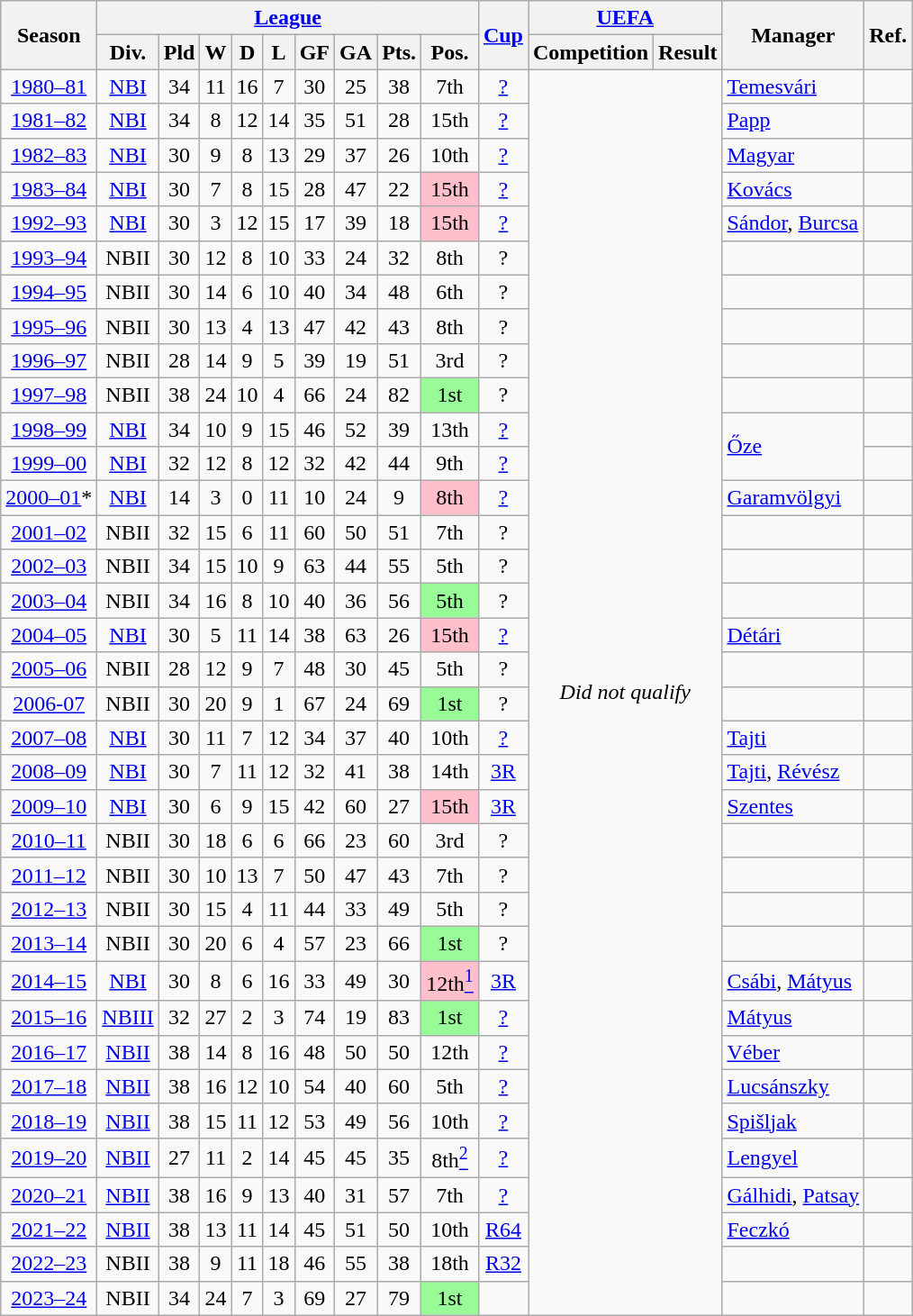<table class="wikitable sortable"  style="text-align:center">
<tr>
<th rowspan="2"><strong>Season</strong></th>
<th colspan="9"><a href='#'>League</a></th>
<th rowspan="2"><a href='#'>Cup</a></th>
<th colspan="2"><a href='#'>UEFA</a></th>
<th rowspan="2">Manager</th>
<th rowspan="2">Ref.</th>
</tr>
<tr>
<th>Div.</th>
<th>Pld</th>
<th>W</th>
<th>D</th>
<th>L</th>
<th>GF</th>
<th>GA</th>
<th>Pts.</th>
<th>Pos.</th>
<th>Competition</th>
<th>Result</th>
</tr>
<tr>
<td><a href='#'>1980–81</a></td>
<td><a href='#'>NBI</a></td>
<td>34</td>
<td>11</td>
<td>16</td>
<td>7</td>
<td>30</td>
<td>25</td>
<td>38</td>
<td>7th</td>
<td><a href='#'>?</a></td>
<td colspan="2" rowspan="36"><em>Did not qualify</em></td>
<td style="text-align:left"> <a href='#'>Temesvári</a></td>
<td></td>
</tr>
<tr>
<td><a href='#'>1981–82</a></td>
<td><a href='#'>NBI</a></td>
<td>34</td>
<td>8</td>
<td>12</td>
<td>14</td>
<td>35</td>
<td>51</td>
<td>28</td>
<td>15th</td>
<td><a href='#'>?</a></td>
<td style="text-align:left"> <a href='#'>Papp</a></td>
<td></td>
</tr>
<tr>
<td><a href='#'>1982–83</a></td>
<td><a href='#'>NBI</a></td>
<td>30</td>
<td>9</td>
<td>8</td>
<td>13</td>
<td>29</td>
<td>37</td>
<td>26</td>
<td>10th</td>
<td><a href='#'>?</a></td>
<td style="text-align:left"> <a href='#'>Magyar</a></td>
<td></td>
</tr>
<tr>
<td><a href='#'>1983–84</a></td>
<td><a href='#'>NBI</a></td>
<td>30</td>
<td>7</td>
<td>8</td>
<td>15</td>
<td>28</td>
<td>47</td>
<td>22</td>
<td bgcolor=Pink>15th</td>
<td><a href='#'>?</a></td>
<td style="text-align:left"> <a href='#'>Kovács</a></td>
<td></td>
</tr>
<tr>
<td><a href='#'>1992–93</a></td>
<td><a href='#'>NBI</a> </td>
<td>30</td>
<td>3</td>
<td>12</td>
<td>15</td>
<td>17</td>
<td>39</td>
<td>18</td>
<td bgcolor=Pink>15th</td>
<td><a href='#'>?</a></td>
<td style="text-align:left"> <a href='#'>Sándor</a>, <a href='#'>Burcsa</a></td>
<td></td>
</tr>
<tr>
<td><a href='#'>1993–94</a></td>
<td>NBII</td>
<td>30</td>
<td>12</td>
<td>8</td>
<td>10</td>
<td>33</td>
<td>24</td>
<td>32</td>
<td>8th</td>
<td>?</td>
<td></td>
<td></td>
</tr>
<tr>
<td><a href='#'>1994–95</a></td>
<td>NBII</td>
<td>30</td>
<td>14</td>
<td>6</td>
<td>10</td>
<td>40</td>
<td>34</td>
<td>48</td>
<td>6th</td>
<td>?</td>
<td></td>
<td></td>
</tr>
<tr>
<td><a href='#'>1995–96</a></td>
<td>NBII</td>
<td>30</td>
<td>13</td>
<td>4</td>
<td>13</td>
<td>47</td>
<td>42</td>
<td>43</td>
<td>8th</td>
<td>?</td>
<td></td>
<td></td>
</tr>
<tr>
<td><a href='#'>1996–97</a></td>
<td>NBII</td>
<td>28</td>
<td>14</td>
<td>9</td>
<td>5</td>
<td>39</td>
<td>19</td>
<td>51</td>
<td>3rd</td>
<td>?</td>
<td></td>
<td></td>
</tr>
<tr>
<td><a href='#'>1997–98</a></td>
<td>NBII </td>
<td>38</td>
<td>24</td>
<td>10</td>
<td>4</td>
<td>66</td>
<td>24</td>
<td>82</td>
<td bgcolor=PaleGreen>1st</td>
<td>?</td>
<td></td>
<td></td>
</tr>
<tr>
<td><a href='#'>1998–99</a></td>
<td><a href='#'>NBI</a></td>
<td>34</td>
<td>10</td>
<td>9</td>
<td>15</td>
<td>46</td>
<td>52</td>
<td>39</td>
<td>13th</td>
<td><a href='#'>?</a></td>
<td rowspan="2" style="text-align:left"> <a href='#'>Őze</a></td>
<td></td>
</tr>
<tr>
<td><a href='#'>1999–00</a></td>
<td><a href='#'>NBI</a></td>
<td>32</td>
<td>12</td>
<td>8</td>
<td>12</td>
<td>32</td>
<td>42</td>
<td>44</td>
<td>9th</td>
<td><a href='#'>?</a></td>
<td></td>
</tr>
<tr>
<td><a href='#'>2000–01</a>*</td>
<td><a href='#'>NBI</a> </td>
<td>14</td>
<td>3</td>
<td>0</td>
<td>11</td>
<td>10</td>
<td>24</td>
<td>9</td>
<td bgcolor=Pink>8th</td>
<td><a href='#'>?</a></td>
<td style="text-align:left"> <a href='#'>Garamvölgyi</a></td>
<td></td>
</tr>
<tr>
<td><a href='#'>2001–02</a></td>
<td>NBII</td>
<td>32</td>
<td>15</td>
<td>6</td>
<td>11</td>
<td>60</td>
<td>50</td>
<td>51</td>
<td>7th</td>
<td>?</td>
<td></td>
<td></td>
</tr>
<tr>
<td><a href='#'>2002–03</a></td>
<td>NBII</td>
<td>34</td>
<td>15</td>
<td>10</td>
<td>9</td>
<td>63</td>
<td>44</td>
<td>55</td>
<td>5th</td>
<td>?</td>
<td></td>
<td></td>
</tr>
<tr>
<td><a href='#'>2003–04</a></td>
<td>NBII </td>
<td>34</td>
<td>16</td>
<td>8</td>
<td>10</td>
<td>40</td>
<td>36</td>
<td>56</td>
<td bgcolor=PaleGreen>5th</td>
<td>?</td>
<td></td>
<td></td>
</tr>
<tr>
<td><a href='#'>2004–05</a></td>
<td><a href='#'>NBI</a> </td>
<td>30</td>
<td>5</td>
<td>11</td>
<td>14</td>
<td>38</td>
<td>63</td>
<td>26</td>
<td bgcolor=Pink>15th</td>
<td><a href='#'>?</a></td>
<td style="text-align:left"> <a href='#'>Détári</a></td>
<td></td>
</tr>
<tr>
<td><a href='#'>2005–06</a></td>
<td>NBII</td>
<td>28</td>
<td>12</td>
<td>9</td>
<td>7</td>
<td>48</td>
<td>30</td>
<td>45</td>
<td>5th</td>
<td>?</td>
<td></td>
<td></td>
</tr>
<tr>
<td><a href='#'>2006-07</a></td>
<td>NBII </td>
<td>30</td>
<td>20</td>
<td>9</td>
<td>1</td>
<td>67</td>
<td>24</td>
<td>69</td>
<td bgcolor=PaleGreen>1st</td>
<td>?</td>
<td></td>
<td></td>
</tr>
<tr>
<td><a href='#'>2007–08</a></td>
<td><a href='#'>NBI</a></td>
<td>30</td>
<td>11</td>
<td>7</td>
<td>12</td>
<td>34</td>
<td>37</td>
<td>40</td>
<td>10th</td>
<td><a href='#'>?</a></td>
<td style="text-align:left"> <a href='#'>Tajti</a></td>
<td></td>
</tr>
<tr>
<td><a href='#'>2008–09</a></td>
<td><a href='#'>NBI</a></td>
<td>30</td>
<td>7</td>
<td>11</td>
<td>12</td>
<td>32</td>
<td>41</td>
<td>38</td>
<td>14th</td>
<td><a href='#'>3R</a></td>
<td style="text-align:left"> <a href='#'>Tajti</a>,  <a href='#'>Révész</a></td>
<td></td>
</tr>
<tr>
<td><a href='#'>2009–10</a></td>
<td><a href='#'>NBI</a> </td>
<td>30</td>
<td>6</td>
<td>9</td>
<td>15</td>
<td>42</td>
<td>60</td>
<td>27</td>
<td bgcolor=Pink>15th</td>
<td><a href='#'>3R</a></td>
<td style="text-align:left"> <a href='#'>Szentes</a></td>
<td></td>
</tr>
<tr>
<td><a href='#'>2010–11</a></td>
<td>NBII</td>
<td>30</td>
<td>18</td>
<td>6</td>
<td>6</td>
<td>66</td>
<td>23</td>
<td>60</td>
<td>3rd</td>
<td>?</td>
<td></td>
<td></td>
</tr>
<tr>
<td><a href='#'>2011–12</a></td>
<td>NBII</td>
<td>30</td>
<td>10</td>
<td>13</td>
<td>7</td>
<td>50</td>
<td>47</td>
<td>43</td>
<td>7th</td>
<td>?</td>
<td></td>
<td></td>
</tr>
<tr>
<td><a href='#'>2012–13</a></td>
<td>NBII</td>
<td>30</td>
<td>15</td>
<td>4</td>
<td>11</td>
<td>44</td>
<td>33</td>
<td>49</td>
<td>5th</td>
<td>?</td>
<td></td>
<td></td>
</tr>
<tr>
<td><a href='#'>2013–14</a></td>
<td>NBII </td>
<td>30</td>
<td>20</td>
<td>6</td>
<td>4</td>
<td>57</td>
<td>23</td>
<td>66</td>
<td bgcolor=PaleGreen>1st</td>
<td>?</td>
<td></td>
<td></td>
</tr>
<tr>
<td><a href='#'>2014–15</a></td>
<td><a href='#'>NBI</a> </td>
<td>30</td>
<td>8</td>
<td>6</td>
<td>16</td>
<td>33</td>
<td>49</td>
<td>30</td>
<td bgcolor=Pink>12th<a href='#'><sup>1</sup></a></td>
<td><a href='#'>3R</a></td>
<td style="text-align:left"> <a href='#'>Csábi</a>,  <a href='#'>Mátyus</a></td>
<td></td>
</tr>
<tr>
<td><a href='#'>2015–16</a></td>
<td><a href='#'>NBIII</a> </td>
<td>32</td>
<td>27</td>
<td>2</td>
<td>3</td>
<td>74</td>
<td>19</td>
<td>83</td>
<td bgcolor=PaleGreen>1st</td>
<td><a href='#'>?</a></td>
<td style="text-align:left"> <a href='#'>Mátyus</a></td>
<td></td>
</tr>
<tr>
<td><a href='#'>2016–17</a></td>
<td><a href='#'>NBII</a></td>
<td>38</td>
<td>14</td>
<td>8</td>
<td>16</td>
<td>48</td>
<td>50</td>
<td>50</td>
<td>12th</td>
<td><a href='#'>?</a></td>
<td style="text-align:left"> <a href='#'>Véber</a></td>
<td></td>
</tr>
<tr>
<td><a href='#'>2017–18</a></td>
<td><a href='#'>NBII</a></td>
<td>38</td>
<td>16</td>
<td>12</td>
<td>10</td>
<td>54</td>
<td>40</td>
<td>60</td>
<td>5th</td>
<td><a href='#'>?</a></td>
<td style="text-align:left"> <a href='#'>Lucsánszky</a></td>
<td></td>
</tr>
<tr>
<td><a href='#'>2018–19</a></td>
<td><a href='#'>NBII</a></td>
<td>38</td>
<td>15</td>
<td>11</td>
<td>12</td>
<td>53</td>
<td>49</td>
<td>56</td>
<td>10th</td>
<td><a href='#'>?</a></td>
<td style="text-align:left"> <a href='#'>Spišljak</a></td>
<td></td>
</tr>
<tr>
<td><a href='#'>2019–20</a></td>
<td><a href='#'>NBII</a></td>
<td>27</td>
<td>11</td>
<td>2</td>
<td>14</td>
<td>45</td>
<td>45</td>
<td>35</td>
<td>8th<a href='#'><sup>2</sup></a></td>
<td><a href='#'>?</a></td>
<td style="text-align:left"> <a href='#'>Lengyel</a></td>
<td></td>
</tr>
<tr>
<td><a href='#'>2020–21</a></td>
<td><a href='#'>NBII</a></td>
<td>38</td>
<td>16</td>
<td>9</td>
<td>13</td>
<td>40</td>
<td>31</td>
<td>57</td>
<td>7th</td>
<td><a href='#'>?</a></td>
<td style="text-align:left"> <a href='#'>Gálhidi</a>,  <a href='#'>Patsay</a></td>
<td></td>
</tr>
<tr>
<td><a href='#'>2021–22</a></td>
<td><a href='#'>NBII</a></td>
<td>38</td>
<td>13</td>
<td>11</td>
<td>14</td>
<td>45</td>
<td>51</td>
<td>50</td>
<td>10th</td>
<td><a href='#'>R64</a></td>
<td style="text-align:left"> <a href='#'>Feczkó</a></td>
<td></td>
</tr>
<tr>
<td><a href='#'>2022–23</a></td>
<td>NBII</td>
<td>38</td>
<td>9</td>
<td>11</td>
<td>18</td>
<td>46</td>
<td>55</td>
<td>38</td>
<td>18th</td>
<td><a href='#'>R32</a></td>
<td></td>
<td></td>
</tr>
<tr>
<td><a href='#'>2023–24</a></td>
<td>NBII </td>
<td>34</td>
<td>24</td>
<td>7</td>
<td>3</td>
<td>69</td>
<td>27</td>
<td>79</td>
<td bgcolor=PaleGreen>1st</td>
<td></td>
<td></td>
<td></td>
</tr>
</table>
